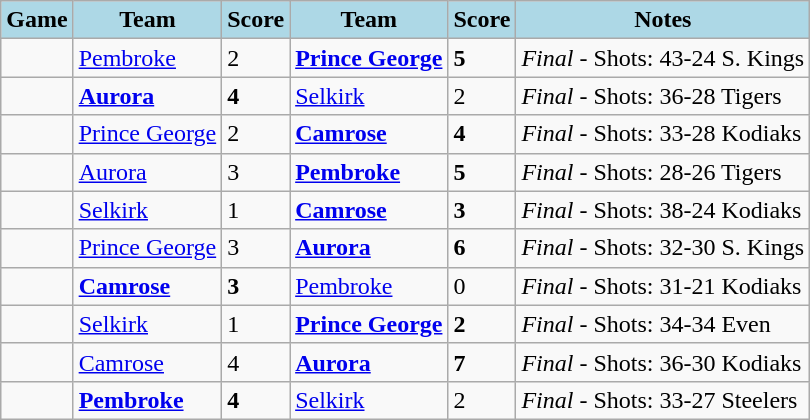<table class="wikitable">
<tr>
<th style="background:lightblue;">Game</th>
<th style="background:lightblue;">Team</th>
<th style="background:lightblue;">Score</th>
<th style="background:lightblue;">Team</th>
<th style="background:lightblue;">Score</th>
<th style="background:lightblue;">Notes</th>
</tr>
<tr bgcolor=>
<td></td>
<td><a href='#'>Pembroke</a></td>
<td>2</td>
<td><strong><a href='#'>Prince George</a></strong></td>
<td><strong>5</strong></td>
<td><em>Final</em> - Shots: 43-24 S. Kings</td>
</tr>
<tr bgcolor=>
<td></td>
<td><strong><a href='#'>Aurora</a></strong></td>
<td><strong>4</strong></td>
<td><a href='#'>Selkirk</a></td>
<td>2</td>
<td><em>Final</em> - Shots: 36-28 Tigers</td>
</tr>
<tr bgcolor=>
<td></td>
<td><a href='#'>Prince George</a></td>
<td>2</td>
<td><strong><a href='#'>Camrose</a></strong></td>
<td><strong>4</strong></td>
<td><em>Final</em> - Shots: 33-28 Kodiaks</td>
</tr>
<tr bgcolor=>
<td></td>
<td><a href='#'>Aurora</a></td>
<td>3</td>
<td><strong><a href='#'>Pembroke</a></strong></td>
<td><strong>5</strong></td>
<td><em>Final</em> - Shots: 28-26 Tigers</td>
</tr>
<tr bgcolor=>
<td></td>
<td><a href='#'>Selkirk</a></td>
<td>1</td>
<td><strong><a href='#'>Camrose</a></strong></td>
<td><strong>3</strong></td>
<td><em>Final</em> - Shots: 38-24 Kodiaks</td>
</tr>
<tr bgcolor=>
<td></td>
<td><a href='#'>Prince George</a></td>
<td>3</td>
<td><strong><a href='#'>Aurora</a></strong></td>
<td><strong>6</strong></td>
<td><em>Final</em> - Shots: 32-30 S. Kings</td>
</tr>
<tr bgcolor=>
<td></td>
<td><strong><a href='#'>Camrose</a></strong></td>
<td><strong>3</strong></td>
<td><a href='#'>Pembroke</a></td>
<td>0</td>
<td><em>Final</em> - Shots: 31-21 Kodiaks</td>
</tr>
<tr bgcolor=>
<td></td>
<td><a href='#'>Selkirk</a></td>
<td>1</td>
<td><strong><a href='#'>Prince George</a></strong></td>
<td><strong>2</strong></td>
<td><em>Final</em> - Shots: 34-34 Even</td>
</tr>
<tr bgcolor=>
<td></td>
<td><a href='#'>Camrose</a></td>
<td>4</td>
<td><strong><a href='#'>Aurora</a></strong></td>
<td><strong>7</strong></td>
<td><em>Final</em> - Shots: 36-30 Kodiaks</td>
</tr>
<tr bgcolor=>
<td></td>
<td><strong><a href='#'>Pembroke</a></strong></td>
<td><strong>4</strong></td>
<td><a href='#'>Selkirk</a></td>
<td>2</td>
<td><em>Final</em> - Shots: 33-27 Steelers</td>
</tr>
</table>
